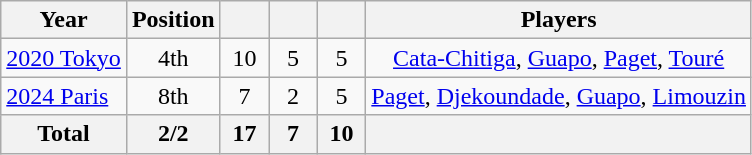<table class="wikitable" style="text-align: center;">
<tr>
<th>Year</th>
<th>Position</th>
<th width=25px></th>
<th width=25px></th>
<th width=25px></th>
<th>Players</th>
</tr>
<tr>
<td style="text-align: left;"> <a href='#'>2020 Tokyo</a></td>
<td>4th</td>
<td>10</td>
<td>5</td>
<td>5</td>
<td><a href='#'>Cata-Chitiga</a>, <a href='#'>Guapo</a>, <a href='#'>Paget</a>, <a href='#'>Touré</a></td>
</tr>
<tr>
<td style="text-align: left;"> <a href='#'>2024 Paris</a></td>
<td>8th</td>
<td>7</td>
<td>2</td>
<td>5</td>
<td><a href='#'>Paget</a>, <a href='#'>Djekoundade</a>, <a href='#'>Guapo</a>, <a href='#'>Limouzin</a></td>
</tr>
<tr>
<th>Total</th>
<th>2/2</th>
<th>17</th>
<th>7</th>
<th>10</th>
<th></th>
</tr>
</table>
